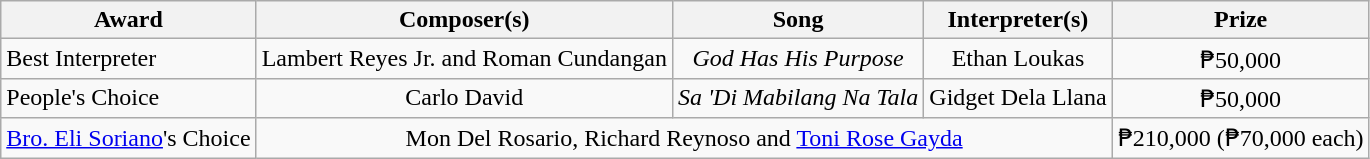<table class="wikitable sortable" border="1">
<tr>
<th>Award</th>
<th>Composer(s)</th>
<th>Song</th>
<th>Interpreter(s)</th>
<th>Prize</th>
</tr>
<tr>
<td>Best Interpreter</td>
<td style="text-align:center;">Lambert Reyes Jr. and Roman Cundangan</td>
<td style="text-align:center;"><em>God Has His Purpose</em></td>
<td style="text-align:center;">Ethan Loukas</td>
<td style="text-align:center;">₱50,000</td>
</tr>
<tr>
<td>People's Choice</td>
<td style="text-align:center;">Carlo David</td>
<td style="text-align:center;"><em>Sa 'Di Mabilang Na Tala</em></td>
<td style="text-align:center;">Gidget Dela Llana</td>
<td style="text-align:center;">₱50,000</td>
</tr>
<tr>
<td><a href='#'>Bro. Eli Soriano</a>'s Choice</td>
<td colspan=3 style="text-align:center;">Mon Del Rosario, Richard Reynoso and <a href='#'>Toni Rose Gayda</a></td>
<td style="text-align:center;">₱210,000 (₱70,000 each)</td>
</tr>
</table>
